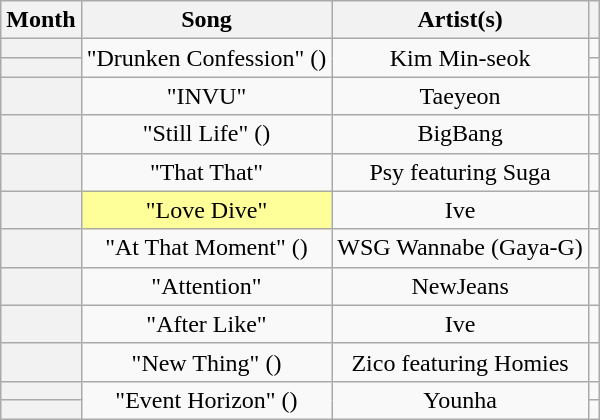<table class="wikitable sortable plainrowheaders" style="text-align:center">
<tr>
<th scope="col">Month</th>
<th scope="col">Song</th>
<th scope="col">Artist(s)</th>
<th scope="col" class="unsortable"></th>
</tr>
<tr>
<th scope="row"></th>
<td rowspan="2">"Drunken Confession" ()</td>
<td rowspan="2">Kim Min-seok</td>
<td></td>
</tr>
<tr>
<th scope="row"></th>
<td></td>
</tr>
<tr>
<th scope="row"></th>
<td>"INVU"</td>
<td>Taeyeon</td>
<td></td>
</tr>
<tr>
<th scope="row"></th>
<td>"Still Life" ()</td>
<td>BigBang</td>
<td></td>
</tr>
<tr>
<th scope="row"></th>
<td>"That That"</td>
<td>Psy featuring Suga</td>
<td></td>
</tr>
<tr>
<th scope="row"></th>
<td bgcolor="#FFFF99">"Love Dive" </td>
<td>Ive</td>
<td></td>
</tr>
<tr>
<th scope="row"></th>
<td>"At That Moment" ()</td>
<td>WSG Wannabe (Gaya-G)</td>
<td></td>
</tr>
<tr>
<th scope="row"></th>
<td>"Attention"</td>
<td>NewJeans</td>
<td></td>
</tr>
<tr>
<th scope="row"></th>
<td>"After Like"</td>
<td>Ive</td>
<td></td>
</tr>
<tr>
<th scope="row"></th>
<td>"New Thing" ()</td>
<td>Zico featuring Homies</td>
<td></td>
</tr>
<tr>
<th scope="row"></th>
<td rowspan="2">"Event Horizon" ()</td>
<td rowspan="2">Younha</td>
<td></td>
</tr>
<tr>
<th scope="row"></th>
<td></td>
</tr>
</table>
